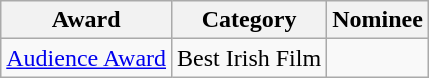<table class="wikitable sortable">
<tr>
<th>Award</th>
<th>Category</th>
<th>Nominee</th>
</tr>
<tr>
<td rowspan="2"><a href='#'>Audience Award</a></td>
<td>Best Irish Film</td>
<td></td>
</tr>
</table>
